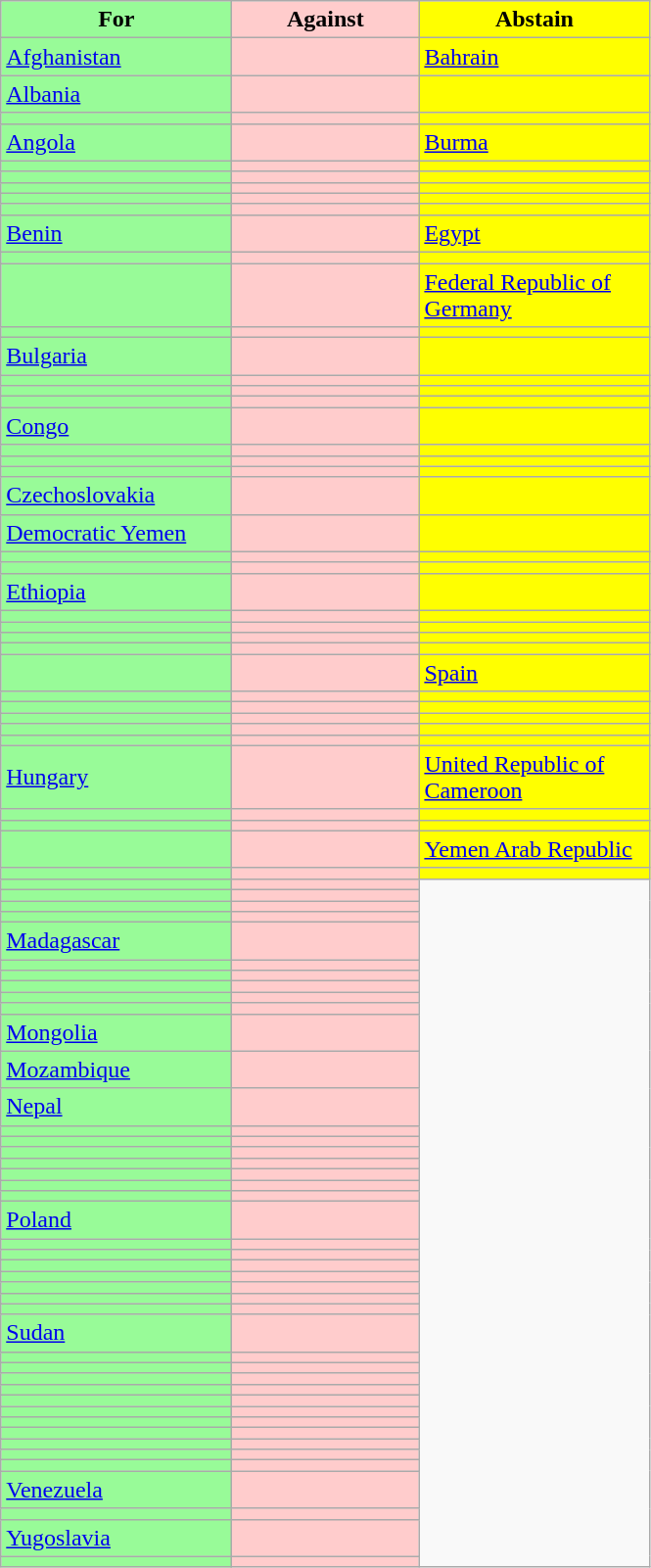<table class="sortable wikitable">
<tr>
<td width="150" align="center" bgcolor="98FB98"><strong>For</strong></td>
<td width="120" align="center" bgcolor="#ffcccc"><strong>Against</strong></td>
<td width="150" align="center" bgcolor="#ffff00"><strong>Abstain</strong></td>
</tr>
<tr>
<td bgcolor="98FB98"> <a href='#'>Afghanistan</a></td>
<td bgcolor="#ffcccc"></td>
<td bgcolor="#ffff00"> <a href='#'>Bahrain</a></td>
</tr>
<tr>
<td bgcolor="98FB98"> <a href='#'>Albania</a></td>
<td bgcolor="#ffcccc"></td>
<td bgcolor="#ffff00"></td>
</tr>
<tr>
<td bgcolor="98FB98"></td>
<td bgcolor="#ffcccc"></td>
<td bgcolor="#ffff00"></td>
</tr>
<tr>
<td bgcolor="98FB98"> <a href='#'>Angola</a></td>
<td bgcolor="#ffcccc"></td>
<td bgcolor="#ffff00"> <a href='#'>Burma</a></td>
</tr>
<tr>
<td bgcolor="98FB98"></td>
<td bgcolor="#ffcccc"></td>
<td bgcolor="#ffff00"></td>
</tr>
<tr>
<td bgcolor="98FB98"></td>
<td bgcolor="#ffcccc"></td>
<td bgcolor="#ffff00"></td>
</tr>
<tr>
<td bgcolor="98FB98"></td>
<td bgcolor="#ffcccc"></td>
<td bgcolor="#ffff00"></td>
</tr>
<tr>
<td bgcolor="98FB98"></td>
<td bgcolor="#ffcccc"></td>
<td bgcolor="#ffff00"></td>
</tr>
<tr>
<td bgcolor="98FB98"></td>
<td bgcolor="#ffcccc"></td>
<td bgcolor="#ffff00"></td>
</tr>
<tr>
<td bgcolor="98FB98"> <a href='#'>Benin</a></td>
<td bgcolor="#ffcccc"></td>
<td bgcolor="#ffff00"> <a href='#'>Egypt</a></td>
</tr>
<tr>
<td bgcolor="98FB98"></td>
<td bgcolor="#ffcccc"></td>
<td bgcolor="#ffff00"></td>
</tr>
<tr>
<td bgcolor="98FB98"></td>
<td bgcolor="#ffcccc"></td>
<td bgcolor="#ffff00"> <a href='#'>Federal Republic of Germany</a></td>
</tr>
<tr>
<td bgcolor="98FB98"></td>
<td bgcolor="#ffcccc"></td>
<td bgcolor="#ffff00"></td>
</tr>
<tr>
<td bgcolor="98FB98"> <a href='#'>Bulgaria</a></td>
<td bgcolor="#ffcccc"></td>
<td bgcolor="#ffff00"></td>
</tr>
<tr>
<td bgcolor="98FB98"></td>
<td bgcolor="#ffcccc"></td>
<td bgcolor="#ffff00"></td>
</tr>
<tr>
<td bgcolor="98FB98"></td>
<td bgcolor="#ffcccc"></td>
<td bgcolor="#ffff00"></td>
</tr>
<tr>
<td bgcolor="98FB98"></td>
<td bgcolor="#ffcccc"></td>
<td bgcolor="#ffff00"></td>
</tr>
<tr>
<td bgcolor="98FB98"> <a href='#'>Congo</a></td>
<td bgcolor="#ffcccc"></td>
<td bgcolor="#ffff00"></td>
</tr>
<tr>
<td bgcolor="98FB98"></td>
<td bgcolor="#ffcccc"></td>
<td bgcolor="#ffff00"></td>
</tr>
<tr>
<td bgcolor="98FB98"></td>
<td bgcolor="#ffcccc"></td>
<td bgcolor="#ffff00"></td>
</tr>
<tr>
<td bgcolor="98FB98"></td>
<td bgcolor="#ffcccc"></td>
<td bgcolor="#ffff00"></td>
</tr>
<tr>
<td bgcolor="98FB98"> <a href='#'>Czechoslovakia</a></td>
<td bgcolor="#ffcccc"></td>
<td bgcolor="#ffff00"></td>
</tr>
<tr>
<td bgcolor="98FB98"> <a href='#'>Democratic Yemen</a></td>
<td bgcolor="#ffcccc"></td>
<td bgcolor="#ffff00"></td>
</tr>
<tr>
<td bgcolor="98FB98"></td>
<td bgcolor="#ffcccc"></td>
<td bgcolor="#ffff00"></td>
</tr>
<tr>
<td bgcolor="98FB98"></td>
<td bgcolor="#ffcccc"></td>
<td bgcolor="#ffff00"></td>
</tr>
<tr>
<td bgcolor="98FB98"> <a href='#'>Ethiopia</a></td>
<td bgcolor="#ffcccc"></td>
<td bgcolor="#ffff00"></td>
</tr>
<tr>
<td bgcolor="98FB98"></td>
<td bgcolor="#ffcccc"></td>
<td bgcolor="#ffff00"></td>
</tr>
<tr>
<td bgcolor="98FB98"></td>
<td bgcolor="#ffcccc"></td>
<td bgcolor="#ffff00"></td>
</tr>
<tr>
<td bgcolor="98FB98"></td>
<td bgcolor="#ffcccc"></td>
<td bgcolor="#ffff00"></td>
</tr>
<tr>
<td bgcolor="98FB98"></td>
<td bgcolor="#ffcccc"></td>
<td bgcolor="#ffff00"></td>
</tr>
<tr>
<td bgcolor="98FB98"></td>
<td bgcolor="#ffcccc"></td>
<td bgcolor="#ffff00"> <a href='#'>Spain</a></td>
</tr>
<tr>
<td bgcolor="98FB98"></td>
<td bgcolor="#ffcccc"></td>
<td bgcolor="#ffff00"></td>
</tr>
<tr>
<td bgcolor="98FB98"></td>
<td bgcolor="#ffcccc"></td>
<td bgcolor="#ffff00"></td>
</tr>
<tr>
<td bgcolor="98FB98"></td>
<td bgcolor="#ffcccc"></td>
<td bgcolor="#ffff00"></td>
</tr>
<tr>
<td bgcolor="98FB98"></td>
<td bgcolor="#ffcccc"></td>
<td bgcolor="#ffff00"></td>
</tr>
<tr>
<td bgcolor="98FB98"></td>
<td bgcolor="#ffcccc"></td>
<td bgcolor="#ffff00"></td>
</tr>
<tr>
<td bgcolor="98FB98"> <a href='#'>Hungary</a></td>
<td bgcolor="#ffcccc"></td>
<td bgcolor="#ffff00"> <a href='#'>United Republic of Cameroon</a></td>
</tr>
<tr>
<td bgcolor="98FB98"></td>
<td bgcolor="#ffcccc"></td>
<td bgcolor="#ffff00"></td>
</tr>
<tr>
<td bgcolor="98FB98"></td>
<td bgcolor="#ffcccc"></td>
<td bgcolor="#ffff00"></td>
</tr>
<tr>
<td bgcolor="98FB98"></td>
<td bgcolor="#ffcccc"></td>
<td bgcolor="#ffff00"> <a href='#'>Yemen Arab Republic</a></td>
</tr>
<tr>
<td bgcolor="98FB98"></td>
<td bgcolor="#ffcccc"></td>
<td bgcolor="#ffff00"></td>
</tr>
<tr>
<td bgcolor="98FB98"></td>
<td bgcolor="#ffcccc"></td>
</tr>
<tr>
<td bgcolor="98FB98"></td>
<td bgcolor="#ffcccc"></td>
</tr>
<tr>
<td bgcolor="98FB98"></td>
<td bgcolor="#ffcccc"></td>
</tr>
<tr>
<td bgcolor="98FB98"></td>
<td bgcolor="#ffcccc"></td>
</tr>
<tr>
<td bgcolor="98FB98"> <a href='#'>Madagascar</a></td>
<td bgcolor="#ffcccc"></td>
</tr>
<tr>
<td bgcolor="98FB98"></td>
<td bgcolor="#ffcccc"></td>
</tr>
<tr>
<td bgcolor="98FB98"></td>
<td bgcolor="#ffcccc"></td>
</tr>
<tr>
<td bgcolor="98FB98"></td>
<td bgcolor="#ffcccc"></td>
</tr>
<tr>
<td bgcolor="98FB98"></td>
<td bgcolor="#ffcccc"></td>
</tr>
<tr>
<td bgcolor="98FB98"></td>
<td bgcolor="#ffcccc"></td>
</tr>
<tr>
<td bgcolor="98FB98"> <a href='#'>Mongolia</a></td>
<td bgcolor="#ffcccc"></td>
</tr>
<tr>
<td bgcolor="98FB98"> <a href='#'>Mozambique</a></td>
<td bgcolor="#ffcccc"></td>
</tr>
<tr>
<td bgcolor="98FB98"> <a href='#'>Nepal</a></td>
<td bgcolor="#ffcccc"></td>
</tr>
<tr>
<td bgcolor="98FB98"></td>
<td bgcolor="#ffcccc"></td>
</tr>
<tr>
<td bgcolor="98FB98"></td>
<td bgcolor="#ffcccc"></td>
</tr>
<tr>
<td bgcolor="98FB98"></td>
<td bgcolor="#ffcccc"></td>
</tr>
<tr>
<td bgcolor="98FB98"></td>
<td bgcolor="#ffcccc"></td>
</tr>
<tr>
<td bgcolor="98FB98"></td>
<td bgcolor="#ffcccc"></td>
</tr>
<tr>
<td bgcolor="98FB98"></td>
<td bgcolor="#ffcccc"></td>
</tr>
<tr>
<td bgcolor="98FB98"></td>
<td bgcolor="#ffcccc"></td>
</tr>
<tr>
<td bgcolor="98FB98"> <a href='#'>Poland</a></td>
<td bgcolor="#ffcccc"></td>
</tr>
<tr>
<td bgcolor="98FB98"></td>
<td bgcolor="#ffcccc"></td>
</tr>
<tr>
<td bgcolor="98FB98"></td>
<td bgcolor="#ffcccc"></td>
</tr>
<tr>
<td bgcolor="98FB98"></td>
<td bgcolor="#ffcccc"></td>
</tr>
<tr>
<td bgcolor="98FB98"></td>
<td bgcolor="#ffcccc"></td>
</tr>
<tr>
<td bgcolor="98FB98"></td>
<td bgcolor="#ffcccc"></td>
</tr>
<tr>
<td bgcolor="98FB98"></td>
<td bgcolor="#ffcccc"></td>
</tr>
<tr>
<td bgcolor="98FB98"></td>
<td bgcolor="#ffcccc"></td>
</tr>
<tr>
<td bgcolor="98FB98"> <a href='#'>Sudan</a></td>
<td bgcolor="#ffcccc"></td>
</tr>
<tr>
<td bgcolor="98FB98"></td>
<td bgcolor="#ffcccc"></td>
</tr>
<tr>
<td bgcolor="98FB98"></td>
<td bgcolor="#ffcccc"></td>
</tr>
<tr>
<td bgcolor="98FB98"></td>
<td bgcolor="#ffcccc"></td>
</tr>
<tr>
<td bgcolor="98FB98"></td>
<td bgcolor="#ffcccc"></td>
</tr>
<tr>
<td bgcolor="98FB98"></td>
<td bgcolor="#ffcccc"></td>
</tr>
<tr>
<td bgcolor="98FB98"></td>
<td bgcolor="#ffcccc"></td>
</tr>
<tr>
<td bgcolor="98FB98"></td>
<td bgcolor="#ffcccc"></td>
</tr>
<tr>
<td bgcolor="98FB98"></td>
<td bgcolor="#ffcccc"></td>
</tr>
<tr>
<td bgcolor="98FB98"></td>
<td bgcolor="#ffcccc"></td>
</tr>
<tr>
<td bgcolor="98FB98"></td>
<td bgcolor="#ffcccc"></td>
</tr>
<tr>
<td bgcolor="98FB98"></td>
<td bgcolor="#ffcccc"></td>
</tr>
<tr>
<td bgcolor="98FB98"> <a href='#'>Venezuela</a></td>
<td bgcolor="#ffcccc"></td>
</tr>
<tr>
<td bgcolor="98FB98"></td>
<td bgcolor="#ffcccc"></td>
</tr>
<tr>
<td bgcolor="98FB98"> <a href='#'>Yugoslavia</a></td>
<td bgcolor="#ffcccc"></td>
</tr>
<tr>
<td bgcolor="98FB98"></td>
<td bgcolor="#ffcccc"></td>
</tr>
</table>
